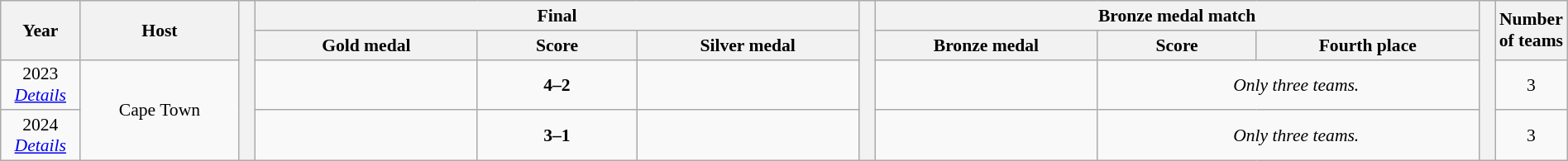<table class="wikitable" style="text-align:center;width:100%; font-size:90%;">
<tr>
<th rowspan=2 width=5%>Year</th>
<th rowspan=2 width=10%>Host</th>
<th width=1% rowspan=6></th>
<th colspan=3>Final</th>
<th width=1% rowspan=6></th>
<th colspan=3>Bronze medal match</th>
<th width=1% rowspan=6></th>
<th width=4% rowspan=2>Number of teams</th>
</tr>
<tr>
<th width=14%>Gold medal</th>
<th width=10%>Score</th>
<th width=14%>Silver medal</th>
<th width=14%>Bronze medal</th>
<th width=10%>Score</th>
<th width=14%>Fourth place</th>
</tr>
<tr>
<td>2023<br><em><a href='#'>Details</a></em></td>
<td rowspan=2>Cape Town</td>
<td><strong></strong></td>
<td><strong>4–2</strong></td>
<td></td>
<td></td>
<td colspan=3><em>Only three teams.</em></td>
<td>3</td>
</tr>
<tr>
<td>2024<br><em><a href='#'>Details</a></em></td>
<td><strong></strong></td>
<td><strong>3–1</strong></td>
<td></td>
<td></td>
<td colspan=3><em>Only three teams.</em></td>
<td>3</td>
</tr>
</table>
